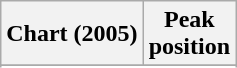<table class="wikitable sortable">
<tr>
<th>Chart (2005)</th>
<th>Peak<br>position</th>
</tr>
<tr>
</tr>
<tr>
</tr>
<tr>
</tr>
<tr>
</tr>
<tr>
</tr>
<tr>
</tr>
</table>
